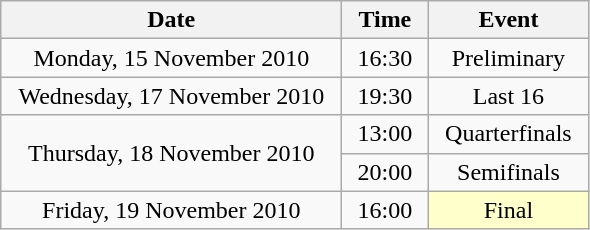<table class = "wikitable" style="text-align:center;">
<tr>
<th width=220>Date</th>
<th width=50>Time</th>
<th width=100>Event</th>
</tr>
<tr>
<td>Monday, 15 November 2010</td>
<td>16:30</td>
<td>Preliminary</td>
</tr>
<tr>
<td>Wednesday, 17 November 2010</td>
<td>19:30</td>
<td>Last 16</td>
</tr>
<tr>
<td rowspan=2>Thursday, 18 November 2010</td>
<td>13:00</td>
<td>Quarterfinals</td>
</tr>
<tr>
<td>20:00</td>
<td>Semifinals</td>
</tr>
<tr>
<td>Friday, 19 November 2010</td>
<td>16:00</td>
<td bgcolor=ffffcc>Final</td>
</tr>
</table>
